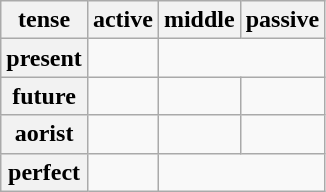<table class="wikitable" style="text-align: center;">
<tr>
<th>tense</th>
<th>active</th>
<th>middle</th>
<th>passive</th>
</tr>
<tr>
<th>present</th>
<td></td>
<td colspan="2"></td>
</tr>
<tr>
<th>future</th>
<td></td>
<td></td>
<td></td>
</tr>
<tr>
<th>aorist</th>
<td></td>
<td></td>
<td></td>
</tr>
<tr>
<th>perfect</th>
<td></td>
<td colspan="2"></td>
</tr>
</table>
